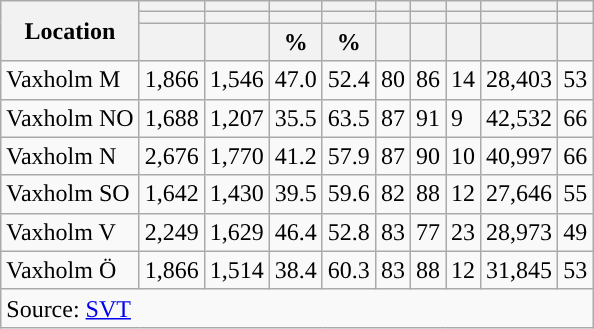<table role="presentation" class="wikitable sortable mw-collapsible">
<tr>
<th rowspan="3">Location</th>
<th></th>
<th></th>
<th></th>
<th></th>
<th></th>
<th></th>
<th></th>
<th></th>
<th></th>
</tr>
<tr>
<th></th>
<th></th>
<th style="background:"></th>
<th style="background:"></th>
<th></th>
<th></th>
<th></th>
<th></th>
<th></th>
</tr>
<tr>
<th data-sort-type="number"></th>
<th data-sort-type="number"></th>
<th data-sort-type="number">%</th>
<th data-sort-type="number">%</th>
<th data-sort-type="number"></th>
<th data-sort-type="number"></th>
<th data-sort-type="number"></th>
<th data-sort-type="number"></th>
<th data-sort-type="number"></th>
</tr>
<tr>
<td align="left">Vaxholm M</td>
<td>1,866</td>
<td>1,546</td>
<td>47.0</td>
<td>52.4</td>
<td>80</td>
<td>86</td>
<td>14</td>
<td>28,403</td>
<td>53</td>
</tr>
<tr>
<td align="left">Vaxholm NO</td>
<td>1,688</td>
<td>1,207</td>
<td>35.5</td>
<td>63.5</td>
<td>87</td>
<td>91</td>
<td>9</td>
<td>42,532</td>
<td>66</td>
</tr>
<tr>
<td align="left">Vaxholm N</td>
<td>2,676</td>
<td>1,770</td>
<td>41.2</td>
<td>57.9</td>
<td>87</td>
<td>90</td>
<td>10</td>
<td>40,997</td>
<td>66</td>
</tr>
<tr>
<td align="left">Vaxholm SO</td>
<td>1,642</td>
<td>1,430</td>
<td>39.5</td>
<td>59.6</td>
<td>82</td>
<td>88</td>
<td>12</td>
<td>27,646</td>
<td>55</td>
</tr>
<tr>
<td align="left">Vaxholm V</td>
<td>2,249</td>
<td>1,629</td>
<td>46.4</td>
<td>52.8</td>
<td>83</td>
<td>77</td>
<td>23</td>
<td>28,973</td>
<td>49</td>
</tr>
<tr>
<td align="left">Vaxholm Ö</td>
<td>1,866</td>
<td>1,514</td>
<td>38.4</td>
<td>60.3</td>
<td>83</td>
<td>88</td>
<td>12</td>
<td>31,845</td>
<td>53</td>
</tr>
<tr>
<td colspan="10" align="left">Source: <a href='#'>SVT</a></td>
</tr>
</table>
